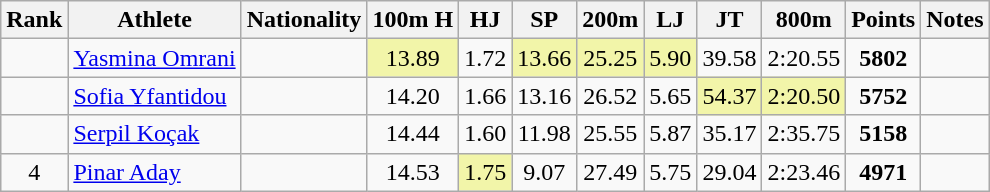<table class="wikitable sortable" style=" text-align:center;">
<tr>
<th>Rank</th>
<th>Athlete</th>
<th>Nationality</th>
<th>100m H</th>
<th>HJ</th>
<th>SP</th>
<th>200m</th>
<th>LJ</th>
<th>JT</th>
<th>800m</th>
<th>Points</th>
<th>Notes</th>
</tr>
<tr>
<td></td>
<td align=left><a href='#'>Yasmina Omrani</a></td>
<td align=left></td>
<td bgcolor=#F2F5A9>13.89</td>
<td>1.72</td>
<td bgcolor=#F2F5A9>13.66</td>
<td bgcolor=#F2F5A9>25.25</td>
<td bgcolor=#F2F5A9>5.90</td>
<td>39.58</td>
<td>2:20.55</td>
<td><strong>5802</strong></td>
<td></td>
</tr>
<tr>
<td></td>
<td align=left><a href='#'>Sofia Yfantidou</a></td>
<td align=left></td>
<td>14.20</td>
<td>1.66</td>
<td>13.16</td>
<td>26.52</td>
<td>5.65</td>
<td bgcolor=#F2F5A9>54.37</td>
<td bgcolor=#F2F5A9>2:20.50</td>
<td><strong>5752</strong></td>
<td></td>
</tr>
<tr>
<td></td>
<td align=left><a href='#'>Serpil Koçak</a></td>
<td align=left></td>
<td>14.44</td>
<td>1.60</td>
<td>11.98</td>
<td>25.55</td>
<td>5.87</td>
<td>35.17</td>
<td>2:35.75</td>
<td><strong>5158</strong></td>
<td></td>
</tr>
<tr>
<td>4</td>
<td align=left><a href='#'>Pinar Aday</a></td>
<td align=left></td>
<td>14.53</td>
<td bgcolor=#F2F5A9>1.75</td>
<td>9.07</td>
<td>27.49</td>
<td>5.75</td>
<td>29.04</td>
<td>2:23.46</td>
<td><strong>4971</strong></td>
<td></td>
</tr>
</table>
